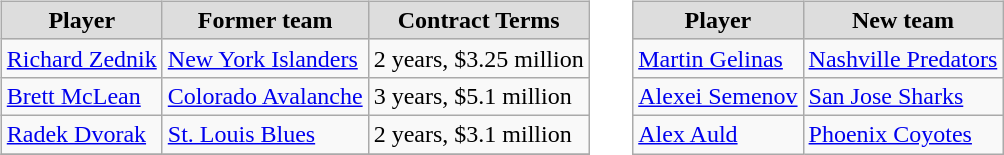<table cellspacing="10">
<tr>
<td valign="top"><br><table class="wikitable">
<tr align="center"  bgcolor="#dddddd">
<td><strong>Player</strong></td>
<td><strong>Former team</strong></td>
<td><strong>Contract Terms</strong></td>
</tr>
<tr>
<td><a href='#'>Richard Zednik</a></td>
<td><a href='#'>New York Islanders</a></td>
<td>2 years, $3.25 million</td>
</tr>
<tr>
<td><a href='#'>Brett McLean</a></td>
<td><a href='#'>Colorado Avalanche</a></td>
<td>3 years, $5.1 million</td>
</tr>
<tr>
<td><a href='#'>Radek Dvorak</a></td>
<td><a href='#'>St. Louis Blues</a></td>
<td>2 years, $3.1 million</td>
</tr>
<tr>
</tr>
</table>
</td>
<td valign="top"><br><table class="wikitable">
<tr align="center"  bgcolor="#dddddd">
<td><strong>Player</strong></td>
<td><strong>New team</strong></td>
</tr>
<tr>
<td><a href='#'>Martin Gelinas</a></td>
<td><a href='#'>Nashville Predators</a></td>
</tr>
<tr>
<td><a href='#'>Alexei Semenov</a></td>
<td><a href='#'>San Jose Sharks</a></td>
</tr>
<tr>
<td><a href='#'>Alex Auld</a></td>
<td><a href='#'>Phoenix Coyotes</a></td>
</tr>
</table>
</td>
</tr>
</table>
